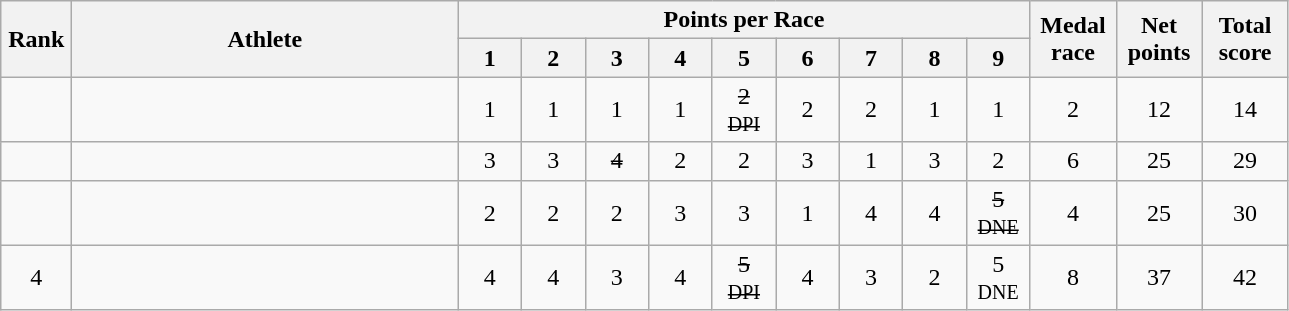<table | class="wikitable Sortable" style="text-align:center">
<tr>
<th rowspan="2" width=40>Rank</th>
<th rowspan="2" width=250>Athlete</th>
<th colspan="9">Points per Race</th>
<th rowspan="2" width=50>Medal race</th>
<th rowspan="2" width=50>Net points</th>
<th rowspan="2" width=50>Total score</th>
</tr>
<tr>
<th width=35>1</th>
<th width=35>2</th>
<th width=35>3</th>
<th width=35>4</th>
<th width=35>5</th>
<th width=35>6</th>
<th width=35>7</th>
<th width=35>8</th>
<th width=35>9</th>
</tr>
<tr>
<td></td>
<td align=left> </td>
<td>1</td>
<td>1</td>
<td>1</td>
<td>1</td>
<td><s>2</s><br><s><small>DPI</small></s></td>
<td>2</td>
<td>2</td>
<td>1</td>
<td>1</td>
<td>2</td>
<td>12</td>
<td>14</td>
</tr>
<tr>
<td></td>
<td align=left> </td>
<td>3</td>
<td>3</td>
<td><s>4</s></td>
<td>2</td>
<td>2</td>
<td>3</td>
<td>1</td>
<td>3</td>
<td>2</td>
<td>6</td>
<td>25</td>
<td>29</td>
</tr>
<tr>
<td></td>
<td align=left> </td>
<td>2</td>
<td>2</td>
<td>2</td>
<td>3</td>
<td>3</td>
<td>1</td>
<td>4</td>
<td>4</td>
<td><s>5</s><br><s><small>DNE</small></s></td>
<td>4</td>
<td>25</td>
<td>30</td>
</tr>
<tr>
<td>4</td>
<td align=left> </td>
<td>4</td>
<td>4</td>
<td>3</td>
<td>4</td>
<td><s>5</s><br><s><small>DPI</small></s></td>
<td>4</td>
<td>3</td>
<td>2</td>
<td>5<br><small>DNE</small></td>
<td>8</td>
<td>37</td>
<td>42</td>
</tr>
</table>
